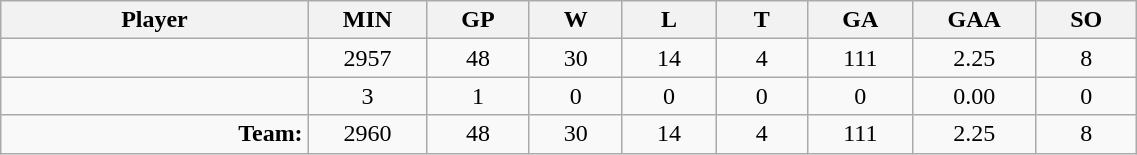<table class="wikitable sortable" width="60%">
<tr>
<th bgcolor="#DDDDFF" width="10%">Player</th>
<th width="3%" bgcolor="#DDDDFF" title="Minutes played">MIN</th>
<th width="3%" bgcolor="#DDDDFF" title="Games played in">GP</th>
<th width="3%" bgcolor="#DDDDFF" title="Games played in">W</th>
<th width="3%" bgcolor="#DDDDFF"title="Games played in">L</th>
<th width="3%" bgcolor="#DDDDFF" title="Ties">T</th>
<th width="3%" bgcolor="#DDDDFF" title="Goals against">GA</th>
<th width="3%" bgcolor="#DDDDFF" title="Goals against average">GAA</th>
<th width="3%" bgcolor="#DDDDFF"title="Shut-outs">SO</th>
</tr>
<tr align="center">
<td align="right"></td>
<td>2957</td>
<td>48</td>
<td>30</td>
<td>14</td>
<td>4</td>
<td>111</td>
<td>2.25</td>
<td>8</td>
</tr>
<tr align="center">
<td align="right"></td>
<td>3</td>
<td>1</td>
<td>0</td>
<td>0</td>
<td>0</td>
<td>0</td>
<td>0.00</td>
<td>0</td>
</tr>
<tr align="center">
<td align="right"><strong>Team:</strong></td>
<td>2960</td>
<td>48</td>
<td>30</td>
<td>14</td>
<td>4</td>
<td>111</td>
<td>2.25</td>
<td>8</td>
</tr>
</table>
